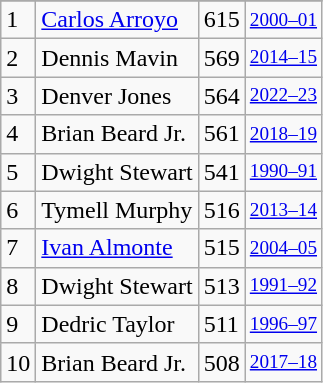<table class="wikitable">
<tr>
</tr>
<tr>
<td>1</td>
<td><a href='#'>Carlos Arroyo</a></td>
<td>615</td>
<td style="font-size:80%;"><a href='#'>2000–01</a></td>
</tr>
<tr>
<td>2</td>
<td>Dennis Mavin</td>
<td>569</td>
<td style="font-size:80%;"><a href='#'>2014–15</a></td>
</tr>
<tr>
<td>3</td>
<td>Denver Jones</td>
<td>564</td>
<td style="font-size:80%;"><a href='#'>2022–23</a></td>
</tr>
<tr>
<td>4</td>
<td>Brian Beard Jr.</td>
<td>561</td>
<td style="font-size:80%;"><a href='#'>2018–19</a></td>
</tr>
<tr>
<td>5</td>
<td>Dwight Stewart</td>
<td>541</td>
<td style="font-size:80%;"><a href='#'>1990–91</a></td>
</tr>
<tr>
<td>6</td>
<td>Tymell Murphy</td>
<td>516</td>
<td style="font-size:80%;"><a href='#'>2013–14</a></td>
</tr>
<tr>
<td>7</td>
<td><a href='#'>Ivan Almonte</a></td>
<td>515</td>
<td style="font-size:80%;"><a href='#'>2004–05</a></td>
</tr>
<tr>
<td>8</td>
<td>Dwight Stewart</td>
<td>513</td>
<td style="font-size:80%;"><a href='#'>1991–92</a></td>
</tr>
<tr>
<td>9</td>
<td>Dedric Taylor</td>
<td>511</td>
<td style="font-size:80%;"><a href='#'>1996–97</a></td>
</tr>
<tr>
<td>10</td>
<td>Brian Beard Jr.</td>
<td>508</td>
<td style="font-size:80%;"><a href='#'>2017–18</a></td>
</tr>
</table>
